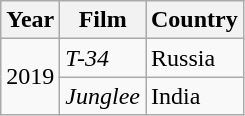<table class="wikitable sortable plainrowheaders">
<tr>
<th>Year</th>
<th>Film</th>
<th>Country</th>
</tr>
<tr>
<td rowspan="2">2019</td>
<td><em>T-34</em></td>
<td>Russia</td>
</tr>
<tr>
<td><em>Junglee</em></td>
<td>India</td>
</tr>
</table>
